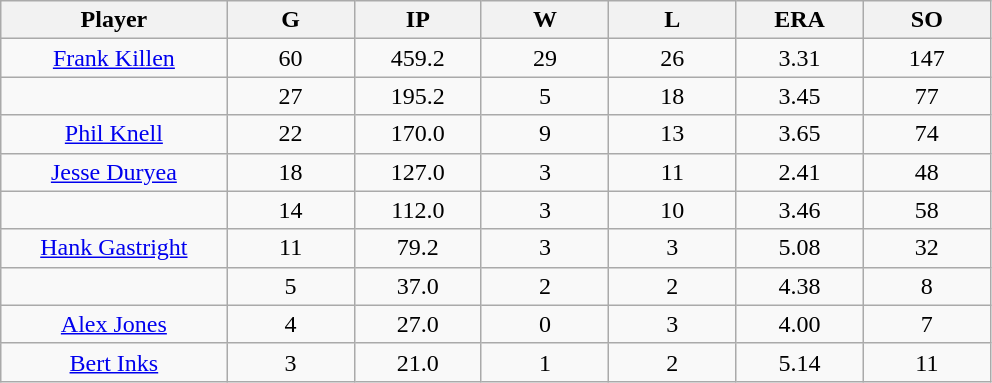<table class="wikitable sortable">
<tr>
<th bgcolor="#DDDDFF" width="16%">Player</th>
<th bgcolor="#DDDDFF" width="9%">G</th>
<th bgcolor="#DDDDFF" width="9%">IP</th>
<th bgcolor="#DDDDFF" width="9%">W</th>
<th bgcolor="#DDDDFF" width="9%">L</th>
<th bgcolor="#DDDDFF" width="9%">ERA</th>
<th bgcolor="#DDDDFF" width="9%">SO</th>
</tr>
<tr align="center">
<td><a href='#'>Frank Killen</a></td>
<td>60</td>
<td>459.2</td>
<td>29</td>
<td>26</td>
<td>3.31</td>
<td>147</td>
</tr>
<tr align=center>
<td></td>
<td>27</td>
<td>195.2</td>
<td>5</td>
<td>18</td>
<td>3.45</td>
<td>77</td>
</tr>
<tr align="center">
<td><a href='#'>Phil Knell</a></td>
<td>22</td>
<td>170.0</td>
<td>9</td>
<td>13</td>
<td>3.65</td>
<td>74</td>
</tr>
<tr align=center>
<td><a href='#'>Jesse Duryea</a></td>
<td>18</td>
<td>127.0</td>
<td>3</td>
<td>11</td>
<td>2.41</td>
<td>48</td>
</tr>
<tr align=center>
<td></td>
<td>14</td>
<td>112.0</td>
<td>3</td>
<td>10</td>
<td>3.46</td>
<td>58</td>
</tr>
<tr align="center">
<td><a href='#'>Hank Gastright</a></td>
<td>11</td>
<td>79.2</td>
<td>3</td>
<td>3</td>
<td>5.08</td>
<td>32</td>
</tr>
<tr align=center>
<td></td>
<td>5</td>
<td>37.0</td>
<td>2</td>
<td>2</td>
<td>4.38</td>
<td>8</td>
</tr>
<tr align="center">
<td><a href='#'>Alex Jones</a></td>
<td>4</td>
<td>27.0</td>
<td>0</td>
<td>3</td>
<td>4.00</td>
<td>7</td>
</tr>
<tr align=center>
<td><a href='#'>Bert Inks</a></td>
<td>3</td>
<td>21.0</td>
<td>1</td>
<td>2</td>
<td>5.14</td>
<td>11</td>
</tr>
</table>
